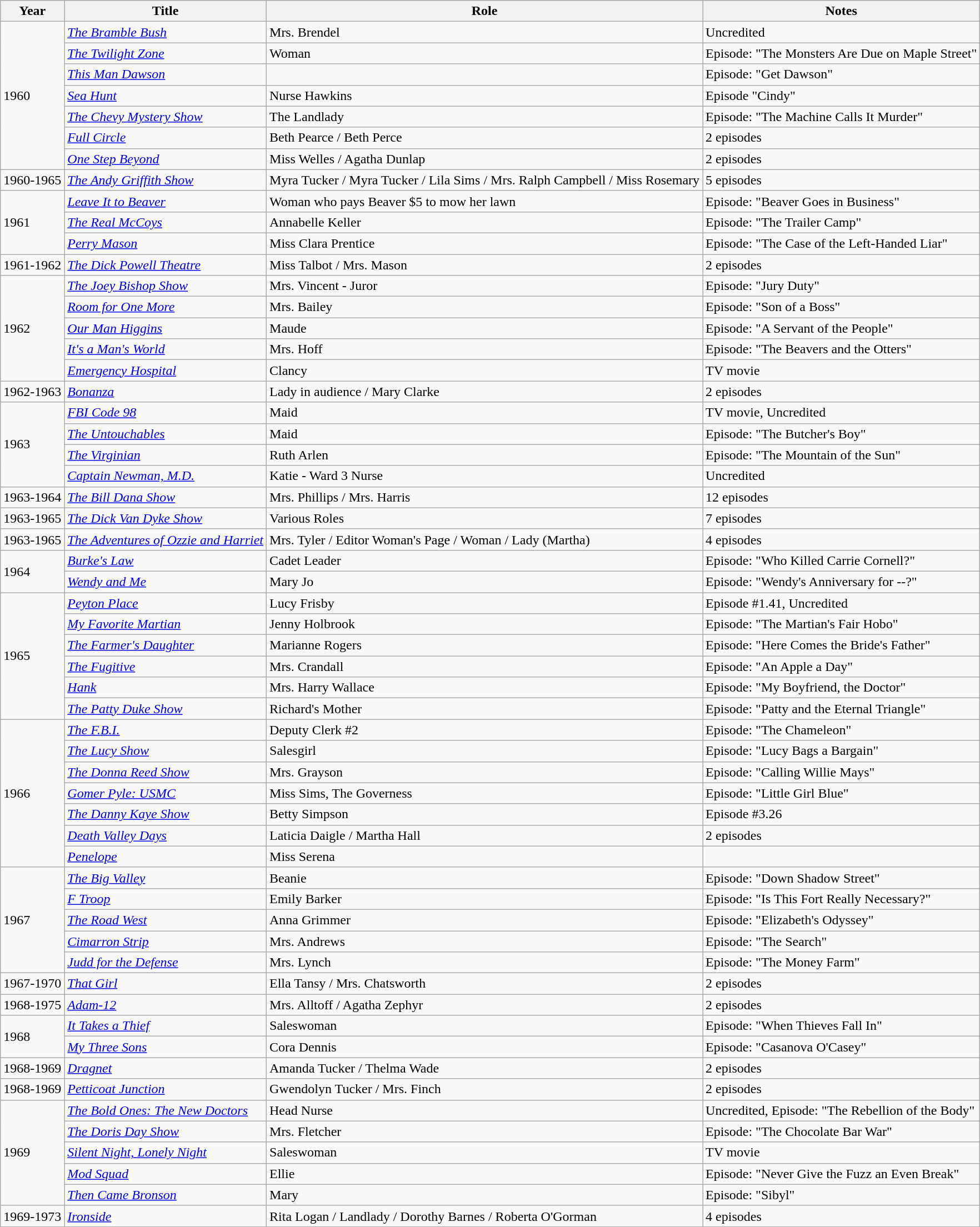<table class="wikitable">
<tr>
<th>Year</th>
<th>Title</th>
<th>Role</th>
<th>Notes</th>
</tr>
<tr>
<td rowspan="7">1960</td>
<td><em><a href='#'>The Bramble Bush</a></em></td>
<td>Mrs. Brendel</td>
<td>Uncredited</td>
</tr>
<tr>
<td><em><a href='#'>The Twilight Zone</a></em></td>
<td>Woman</td>
<td>Episode: "The Monsters Are Due on Maple Street"</td>
</tr>
<tr>
<td><em><a href='#'>This Man Dawson</a></em></td>
<td></td>
<td>Episode: "Get Dawson"</td>
</tr>
<tr>
<td><em><a href='#'>Sea Hunt</a></em></td>
<td>Nurse Hawkins</td>
<td>Episode "Cindy"</td>
</tr>
<tr>
<td><em><a href='#'>The Chevy Mystery Show</a></em></td>
<td>The Landlady</td>
<td>Episode: "The Machine Calls It Murder"</td>
</tr>
<tr>
<td><em><a href='#'>Full Circle</a></em></td>
<td>Beth Pearce / Beth Perce</td>
<td>2 episodes</td>
</tr>
<tr>
<td><em><a href='#'>One Step Beyond</a></em></td>
<td>Miss Welles / Agatha Dunlap</td>
<td>2 episodes</td>
</tr>
<tr>
<td>1960-1965</td>
<td><em><a href='#'>The Andy Griffith Show</a></em></td>
<td>Myra Tucker / Myra Tucker / Lila Sims / Mrs. Ralph Campbell / Miss Rosemary</td>
<td>5 episodes</td>
</tr>
<tr>
<td rowspan="3">1961</td>
<td><em><a href='#'>Leave It to Beaver</a></em></td>
<td>Woman who pays Beaver $5 to mow her lawn</td>
<td>Episode: "Beaver Goes in Business"</td>
</tr>
<tr>
<td><em><a href='#'>The Real McCoys</a></em></td>
<td>Annabelle Keller</td>
<td>Episode: "The Trailer Camp"</td>
</tr>
<tr>
<td><em><a href='#'>Perry Mason</a></em></td>
<td>Miss Clara Prentice</td>
<td>Episode: "The Case of the Left-Handed Liar"</td>
</tr>
<tr>
<td>1961-1962</td>
<td><em><a href='#'>The Dick Powell Theatre</a></em></td>
<td>Miss Talbot / Mrs. Mason</td>
<td>2 episodes</td>
</tr>
<tr>
<td rowspan="5">1962</td>
<td><em><a href='#'>The Joey Bishop Show</a></em></td>
<td>Mrs. Vincent - Juror</td>
<td>Episode: "Jury Duty"</td>
</tr>
<tr>
<td><em><a href='#'>Room for One More</a></em></td>
<td>Mrs. Bailey</td>
<td>Episode: "Son of a Boss"</td>
</tr>
<tr>
<td><em><a href='#'>Our Man Higgins</a></em></td>
<td>Maude</td>
<td>Episode: "A Servant of the People"</td>
</tr>
<tr>
<td><em><a href='#'>It's a Man's World</a></em></td>
<td>Mrs. Hoff</td>
<td>Episode: "The Beavers and the Otters"</td>
</tr>
<tr>
<td><em><a href='#'>Emergency Hospital</a></em></td>
<td>Clancy</td>
<td>TV movie</td>
</tr>
<tr>
<td>1962-1963</td>
<td><em><a href='#'>Bonanza</a></em></td>
<td>Lady in audience / Mary Clarke</td>
<td>2 episodes</td>
</tr>
<tr>
<td rowspan="4">1963</td>
<td><em><a href='#'>FBI Code 98</a></em></td>
<td>Maid</td>
<td>TV movie, Uncredited</td>
</tr>
<tr>
<td><em><a href='#'>The Untouchables</a></em></td>
<td>Maid</td>
<td>Episode: "The Butcher's Boy"</td>
</tr>
<tr>
<td><em><a href='#'>The Virginian</a></em></td>
<td>Ruth Arlen</td>
<td>Episode: "The Mountain of the Sun"</td>
</tr>
<tr>
<td><em><a href='#'>Captain Newman, M.D.</a></em></td>
<td>Katie - Ward 3 Nurse</td>
<td>Uncredited</td>
</tr>
<tr>
<td>1963-1964</td>
<td><em><a href='#'>The Bill Dana Show</a></em></td>
<td>Mrs. Phillips / Mrs. Harris</td>
<td>12 episodes</td>
</tr>
<tr>
<td>1963-1965</td>
<td><em><a href='#'>The Dick Van Dyke Show</a></em></td>
<td>Various Roles</td>
<td>7 episodes</td>
</tr>
<tr>
<td>1963-1965</td>
<td><em><a href='#'>The Adventures of Ozzie and Harriet</a></em></td>
<td>Mrs. Tyler / Editor Woman's Page / Woman / Lady (Martha)</td>
<td>4 episodes</td>
</tr>
<tr>
<td rowspan="2">1964</td>
<td><em><a href='#'>Burke's Law</a></em></td>
<td>Cadet Leader</td>
<td>Episode: "Who Killed Carrie Cornell?"</td>
</tr>
<tr>
<td><em><a href='#'>Wendy and Me</a></em></td>
<td>Mary Jo</td>
<td>Episode: "Wendy's Anniversary for --?"</td>
</tr>
<tr>
<td rowspan="6">1965</td>
<td><em><a href='#'>Peyton Place</a></em></td>
<td>Lucy Frisby</td>
<td>Episode #1.41, Uncredited</td>
</tr>
<tr>
<td><em><a href='#'>My Favorite Martian</a></em></td>
<td>Jenny Holbrook</td>
<td>Episode: "The Martian's Fair Hobo"</td>
</tr>
<tr>
<td><em><a href='#'>The Farmer's Daughter</a></em></td>
<td>Marianne Rogers</td>
<td>Episode: "Here Comes the Bride's Father"</td>
</tr>
<tr>
<td><em><a href='#'>The Fugitive</a></em></td>
<td>Mrs. Crandall</td>
<td>Episode: "An Apple a Day"</td>
</tr>
<tr>
<td><em><a href='#'>Hank</a></em></td>
<td>Mrs. Harry Wallace</td>
<td>Episode: "My Boyfriend, the Doctor"</td>
</tr>
<tr>
<td><em><a href='#'>The Patty Duke Show</a></em></td>
<td>Richard's Mother</td>
<td>Episode: "Patty and the Eternal Triangle"</td>
</tr>
<tr>
<td rowspan="7">1966</td>
<td><em><a href='#'>The F.B.I.</a></em></td>
<td>Deputy Clerk #2</td>
<td>Episode: "The Chameleon"</td>
</tr>
<tr>
<td><em><a href='#'>The Lucy Show</a></em></td>
<td>Salesgirl</td>
<td>Episode: "Lucy Bags a Bargain"</td>
</tr>
<tr>
<td><em><a href='#'>The Donna Reed Show</a></em></td>
<td>Mrs. Grayson</td>
<td>Episode: "Calling Willie Mays"</td>
</tr>
<tr>
<td><em><a href='#'>Gomer Pyle: USMC</a></em></td>
<td>Miss Sims, The Governess</td>
<td>Episode: "Little Girl Blue"</td>
</tr>
<tr>
<td><em><a href='#'>The Danny Kaye Show</a></em></td>
<td>Betty Simpson</td>
<td>Episode #3.26</td>
</tr>
<tr>
<td><em><a href='#'>Death Valley Days</a></em></td>
<td>Laticia Daigle / Martha Hall</td>
<td>2 episodes</td>
</tr>
<tr>
<td><em><a href='#'>Penelope</a></em></td>
<td>Miss Serena</td>
<td></td>
</tr>
<tr>
<td rowspan="5">1967</td>
<td><em><a href='#'>The Big Valley</a></em></td>
<td>Beanie</td>
<td>Episode: "Down Shadow Street"</td>
</tr>
<tr>
<td><em><a href='#'>F Troop</a></em></td>
<td>Emily Barker</td>
<td>Episode: "Is This Fort Really Necessary?"</td>
</tr>
<tr>
<td><em><a href='#'>The Road West</a></em></td>
<td>Anna Grimmer</td>
<td>Episode: "Elizabeth's Odyssey"</td>
</tr>
<tr>
<td><em><a href='#'>Cimarron Strip</a></em></td>
<td>Mrs. Andrews</td>
<td>Episode: "The Search"</td>
</tr>
<tr>
<td><em><a href='#'>Judd for the Defense</a></em></td>
<td>Mrs. Lynch</td>
<td>Episode: "The Money Farm"</td>
</tr>
<tr>
<td>1967-1970</td>
<td><em><a href='#'>That Girl</a></em></td>
<td>Ella Tansy / Mrs. Chatsworth</td>
<td>2 episodes</td>
</tr>
<tr>
<td>1968-1975</td>
<td><em><a href='#'>Adam-12</a></em></td>
<td>Mrs. Alltoff / Agatha Zephyr</td>
<td>2 episodes</td>
</tr>
<tr>
<td rowspan="2">1968</td>
<td><em><a href='#'>It Takes a Thief</a></em></td>
<td>Saleswoman</td>
<td>Episode: "When Thieves Fall In"</td>
</tr>
<tr>
<td><em><a href='#'>My Three Sons</a></em></td>
<td>Cora Dennis</td>
<td>Episode: "Casanova O'Casey"</td>
</tr>
<tr>
<td>1968-1969</td>
<td><em><a href='#'>Dragnet</a></em></td>
<td>Amanda Tucker / Thelma Wade</td>
<td>2 episodes</td>
</tr>
<tr>
<td>1968-1969</td>
<td><em><a href='#'>Petticoat Junction</a></em></td>
<td>Gwendolyn Tucker / Mrs. Finch</td>
<td>2 episodes</td>
</tr>
<tr>
<td rowspan="5">1969</td>
<td><em><a href='#'>The Bold Ones: The New Doctors</a></em></td>
<td>Head Nurse</td>
<td>Uncredited, Episode: "The Rebellion of the Body"</td>
</tr>
<tr>
<td><em><a href='#'>The Doris Day Show</a></em></td>
<td>Mrs. Fletcher</td>
<td>Episode: "The Chocolate Bar War"</td>
</tr>
<tr>
<td><em><a href='#'>Silent Night, Lonely Night</a></em></td>
<td>Saleswoman</td>
<td>TV movie</td>
</tr>
<tr>
<td><em><a href='#'>Mod Squad</a></em></td>
<td>Ellie</td>
<td>Episode: "Never Give the Fuzz an Even Break"</td>
</tr>
<tr>
<td><em><a href='#'>Then Came Bronson</a></em></td>
<td>Mary</td>
<td>Episode: "Sibyl"</td>
</tr>
<tr>
<td>1969-1973</td>
<td><em><a href='#'>Ironside</a></em></td>
<td>Rita Logan / Landlady / Dorothy Barnes / Roberta O'Gorman</td>
<td>4 episodes</td>
</tr>
</table>
